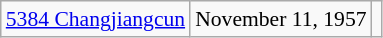<table class="wikitable floatright" style="font-size: 0.9em;">
<tr>
<td><a href='#'>5384 Changjiangcun</a></td>
<td>November 11, 1957</td>
<td></td>
</tr>
</table>
